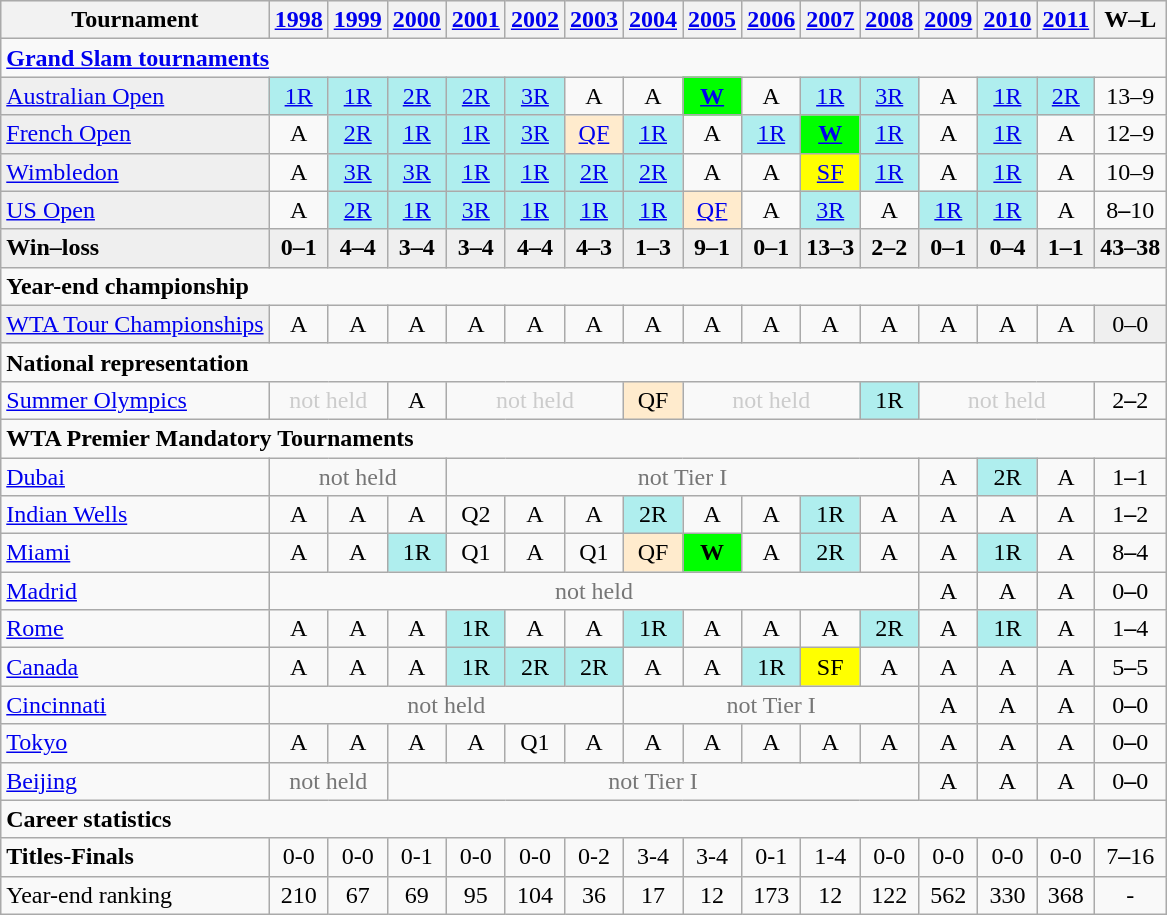<table class="wikitable">
<tr style="background:#efefef;">
<th>Tournament</th>
<th><a href='#'>1998</a></th>
<th><a href='#'>1999</a></th>
<th><a href='#'>2000</a></th>
<th><a href='#'>2001</a></th>
<th><a href='#'>2002</a></th>
<th><a href='#'>2003</a></th>
<th><a href='#'>2004</a></th>
<th><a href='#'>2005</a></th>
<th><a href='#'>2006</a></th>
<th><a href='#'>2007</a></th>
<th><a href='#'>2008</a></th>
<th><a href='#'>2009</a></th>
<th><a href='#'>2010</a></th>
<th><a href='#'>2011</a></th>
<th>W–L</th>
</tr>
<tr>
<td colspan="16"><a href='#'><strong>Grand Slam tournaments</strong></a></td>
</tr>
<tr>
<td style="background:#EFEFEF;"><a href='#'>Australian Open</a></td>
<td style="text-align:center; background:#afeeee;"><a href='#'>1R</a></td>
<td style="text-align:center; background:#afeeee;"><a href='#'>1R</a></td>
<td style="text-align:center; background:#afeeee;"><a href='#'>2R</a></td>
<td style="text-align:center; background:#afeeee;"><a href='#'>2R</a></td>
<td style="text-align:center; background:#afeeee;"><a href='#'>3R</a></td>
<td style="text-align:center;">A</td>
<td style="text-align:center;">A</td>
<td style="text-align:center; background:#0f0;"><a href='#'><strong>W</strong></a></td>
<td style="text-align:center;">A</td>
<td style="text-align:center; background:#afeeee;"><a href='#'>1R</a></td>
<td style="text-align:center; background:#afeeee;"><a href='#'>3R</a></td>
<td style="text-align:center;">A</td>
<td style="text-align:center; background:#afeeee;"><a href='#'>1R</a></td>
<td style="text-align:center; background:#afeeee;"><a href='#'>2R</a></td>
<td style="text-align:center;">13–9</td>
</tr>
<tr>
<td style="background:#EFEFEF;"><a href='#'>French Open</a></td>
<td style="text-align:center;">A</td>
<td style="text-align:center; background:#afeeee;"><a href='#'>2R</a></td>
<td style="text-align:center; background:#afeeee;"><a href='#'>1R</a></td>
<td style="text-align:center; background:#afeeee;"><a href='#'>1R</a></td>
<td style="text-align:center; background:#afeeee;"><a href='#'>3R</a></td>
<td style="text-align:center; background:#ffebcd;"><a href='#'>QF</a></td>
<td style="text-align:center; background:#afeeee;"><a href='#'>1R</a></td>
<td style="text-align:center;">A</td>
<td style="text-align:center; background:#afeeee;"><a href='#'>1R</a></td>
<td style="text-align:center; background:#0f0;"><a href='#'><strong>W</strong></a></td>
<td style="text-align:center; background:#afeeee;"><a href='#'>1R</a></td>
<td style="text-align:center;">A</td>
<td style="text-align:center; background:#afeeee;"><a href='#'>1R</a></td>
<td style="text-align:center;">A</td>
<td style="text-align:center;">12–9</td>
</tr>
<tr>
<td style="background:#EFEFEF;"><a href='#'>Wimbledon</a></td>
<td style="text-align:center;">A</td>
<td style="text-align:center; background:#afeeee;"><a href='#'>3R</a></td>
<td style="text-align:center; background:#afeeee;"><a href='#'>3R</a></td>
<td style="text-align:center; background:#afeeee;"><a href='#'>1R</a></td>
<td style="text-align:center; background:#afeeee;"><a href='#'>1R</a></td>
<td style="text-align:center; background:#afeeee;"><a href='#'>2R</a></td>
<td style="text-align:center; background:#afeeee;"><a href='#'>2R</a></td>
<td style="text-align:center;">A</td>
<td style="text-align:center;">A</td>
<td style="text-align:center; background:yellow;"><a href='#'>SF</a></td>
<td style="text-align:center; background:#afeeee;"><a href='#'>1R</a></td>
<td style="text-align:center;">A</td>
<td style="text-align:center; background:#afeeee;"><a href='#'>1R</a></td>
<td style="text-align:center;">A</td>
<td style="text-align:center;">10–9</td>
</tr>
<tr>
<td style="background:#EFEFEF;"><a href='#'>US Open</a></td>
<td style="text-align:center;">A</td>
<td style="text-align:center; background:#afeeee;"><a href='#'>2R</a></td>
<td style="text-align:center; background:#afeeee;"><a href='#'>1R</a></td>
<td style="text-align:center; background:#afeeee;"><a href='#'>3R</a></td>
<td style="text-align:center; background:#afeeee;"><a href='#'>1R</a></td>
<td style="text-align:center; background:#afeeee;"><a href='#'>1R</a></td>
<td style="text-align:center; background:#afeeee;"><a href='#'>1R</a></td>
<td style="text-align:center; background:#ffebcd;"><a href='#'>QF</a></td>
<td style="text-align:center;">A</td>
<td style="text-align:center; background:#afeeee;"><a href='#'>3R</a></td>
<td style="text-align:center;">A</td>
<td style="text-align:center; background:#afeeee;"><a href='#'>1R</a></td>
<td style="text-align:center; background:#afeeee;"><a href='#'>1R</a></td>
<td style="text-align:center;">A</td>
<td style="text-align:center;">8<strong>–</strong>10</td>
</tr>
<tr style="background:#efefef;">
<td><strong>Win–loss</strong></td>
<td style="text-align:center;"><strong>0–1</strong></td>
<td style="text-align:center;"><strong>4–4</strong></td>
<td style="text-align:center;"><strong>3–4</strong></td>
<td style="text-align:center;"><strong>3–4</strong></td>
<td style="text-align:center;"><strong>4–4</strong></td>
<td style="text-align:center;"><strong>4–3</strong></td>
<td style="text-align:center;"><strong>1–3</strong></td>
<td style="text-align:center;"><strong>9–1</strong></td>
<td style="text-align:center;"><strong>0–1</strong></td>
<td style="text-align:center;"><strong>13–3</strong></td>
<td style="text-align:center;"><strong>2–2</strong></td>
<td style="text-align:center;"><strong>0–1</strong></td>
<td style="text-align:center;"><strong>0–4</strong></td>
<td style="text-align:center;"><strong>1–1</strong></td>
<td style="text-align:center;"><strong>43–38</strong></td>
</tr>
<tr>
<td colspan="16"><strong>Year-end championship</strong></td>
</tr>
<tr>
<td style="background:#EFEFEF;"><a href='#'>WTA Tour Championships</a></td>
<td style="text-align:center;">A</td>
<td style="text-align:center;">A</td>
<td style="text-align:center;">A</td>
<td style="text-align:center;">A</td>
<td style="text-align:center;">A</td>
<td style="text-align:center;">A</td>
<td style="text-align:center;">A</td>
<td style="text-align:center;">A</td>
<td style="text-align:center;">A</td>
<td style="text-align:center;">A</td>
<td style="text-align:center;">A</td>
<td style="text-align:center;">A</td>
<td style="text-align:center;">A</td>
<td style="text-align:center;">A</td>
<td style="text-align:center; background:#efefef;">0–0</td>
</tr>
<tr>
<td colspan="16"><strong>National representation</strong></td>
</tr>
<tr>
<td><a href='#'>Summer Olympics</a></td>
<td colspan=2 style="text-align:center; color:#ccc">not held</td>
<td style="text-align:center">A</td>
<td colspan=3 style="text-align:center; color:#ccc">not held</td>
<td style="text-align:center; background:#ffebcd;">QF</td>
<td colspan=3 style="text-align:center; color:#ccc">not held</td>
<td style="text-align:center; background:#afeeee;">1R</td>
<td colspan=3 style="text-align:center; color:#ccc">not held</td>
<td style="text-align:center">2<strong>–</strong>2</td>
</tr>
<tr>
<td colspan="16" align="left"><strong>WTA Premier Mandatory Tournaments</strong></td>
</tr>
<tr align="center">
<td align="left"><a href='#'>Dubai</a></td>
<td colspan="3" style="color:#767676">not held</td>
<td colspan="8" style="color:#767676">not Tier I</td>
<td>A</td>
<td style="text-align:center; background:#afeeee;">2R</td>
<td>A</td>
<td>1<strong>–</strong>1</td>
</tr>
<tr align="center">
<td align="left"><a href='#'>Indian Wells</a></td>
<td>A</td>
<td>A</td>
<td>A</td>
<td>Q2</td>
<td>A</td>
<td>A</td>
<td style="text-align:center; background:#afeeee;">2R</td>
<td>A</td>
<td>A</td>
<td style="text-align:center; background:#afeeee;">1R</td>
<td>A</td>
<td>A</td>
<td>A</td>
<td>A</td>
<td>1<strong>–</strong>2</td>
</tr>
<tr align="CENTER">
<td align="left"><a href='#'>Miami</a></td>
<td>A</td>
<td>A</td>
<td style="text-align:center; background:#afeeee;">1R</td>
<td>Q1</td>
<td>A</td>
<td>Q1</td>
<td style="text-align:center; background:#ffebcd;">QF</td>
<td style="text-align:center; background:#0f0;"><strong>W</strong></td>
<td>A</td>
<td style="text-align:center; background:#afeeee;">2R</td>
<td>A</td>
<td>A</td>
<td style="text-align:center; background:#afeeee;">1R</td>
<td>A</td>
<td>8<strong>–</strong>4</td>
</tr>
<tr align="center">
<td align="left"><a href='#'>Madrid</a></td>
<td colspan="11" style="color:#767676;">not held</td>
<td style="text-align:center;">A</td>
<td style="text-align:center;">A</td>
<td style="text-align:center;">A</td>
<td style="text-align:center;">0<strong>–</strong>0</td>
</tr>
<tr align="CENTER">
<td align="left"><a href='#'>Rome</a></td>
<td>A</td>
<td>A</td>
<td>A</td>
<td style="text-align:center; background:#afeeee;">1R</td>
<td>A</td>
<td>A</td>
<td style="text-align:center; background:#afeeee;">1R</td>
<td>A</td>
<td>A</td>
<td>A</td>
<td style="text-align:center; background:#afeeee;">2R</td>
<td>A</td>
<td style="text-align:center; background:#afeeee;">1R</td>
<td>A</td>
<td>1<strong>–</strong>4</td>
</tr>
<tr align="center">
<td align="left"><a href='#'>Canada</a></td>
<td>A</td>
<td>A</td>
<td>A</td>
<td style="text-align:center; background:#afeeee;">1R</td>
<td style="text-align:center; background:#afeeee;">2R</td>
<td style="text-align:center; background:#afeeee;">2R</td>
<td>A</td>
<td>A</td>
<td style="text-align:center; background:#afeeee;">1R</td>
<td style="text-align:center; background:yellow;">SF</td>
<td>A</td>
<td>A</td>
<td>A</td>
<td>A</td>
<td>5<strong>–</strong>5</td>
</tr>
<tr align="CENTER">
<td align="left"><a href='#'>Cincinnati</a></td>
<td colspan="6" style="color:#767676">not held</td>
<td colspan="5" style="color:#767676">not Tier I</td>
<td>A</td>
<td>A</td>
<td>A</td>
<td>0<strong>–</strong>0</td>
</tr>
<tr align="CENTER">
<td align="left"><a href='#'>Tokyo</a></td>
<td>A</td>
<td>A</td>
<td>A</td>
<td>A</td>
<td>Q1</td>
<td>A</td>
<td>A</td>
<td>A</td>
<td>A</td>
<td>A</td>
<td>A</td>
<td>A</td>
<td>A</td>
<td>A</td>
<td>0<strong>–</strong>0</td>
</tr>
<tr align="center">
<td align="left"><a href='#'>Beijing</a></td>
<td colspan="2" style="color:#767676">not held</td>
<td colspan="9" style="color:#767676">not Tier I</td>
<td>A</td>
<td>A</td>
<td>A</td>
<td>0<strong>–</strong>0</td>
</tr>
<tr>
<td colspan="16"><strong>Career statistics</strong></td>
</tr>
<tr align="CENTER">
<td style="text-align:left"><strong>Titles-Finals</strong></td>
<td>0-0</td>
<td>0-0</td>
<td>0-1</td>
<td>0-0</td>
<td>0-0</td>
<td>0-2</td>
<td>3-4</td>
<td>3-4</td>
<td>0-1</td>
<td>1-4</td>
<td>0-0</td>
<td>0-0</td>
<td>0-0</td>
<td>0-0</td>
<td>7<strong>–</strong>16</td>
</tr>
<tr align="CENTER">
<td style="text-align:left">Year-end ranking</td>
<td>210</td>
<td>67</td>
<td>69</td>
<td>95</td>
<td>104</td>
<td>36</td>
<td>17</td>
<td>12</td>
<td>173</td>
<td>12</td>
<td>122</td>
<td>562</td>
<td>330</td>
<td>368</td>
<td>-</td>
</tr>
</table>
